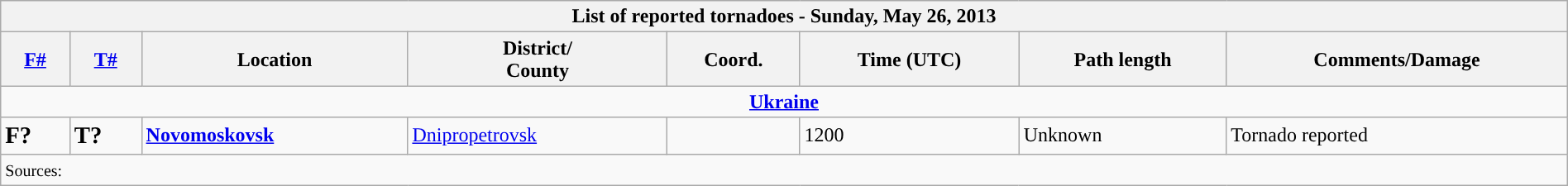<table class="wikitable collapsible" width="100%">
<tr>
<th colspan="8">List of reported tornadoes - Sunday, May 26, 2013</th>
</tr>
<tr>
<th><a href='#'>F#</a></th>
<th><a href='#'>T#</a></th>
<th>Location</th>
<th>District/<br>County</th>
<th>Coord.</th>
<th>Time (UTC)</th>
<th>Path length</th>
<th>Comments/Damage</th>
</tr>
<tr>
<td colspan="8" align=center><strong><a href='#'>Ukraine</a></strong></td>
</tr>
<tr>
<td><big><strong>F?</strong></big></td>
<td><big><strong>T?</strong></big></td>
<td><strong><a href='#'>Novomoskovsk</a></strong></td>
<td><a href='#'>Dnipropetrovsk</a></td>
<td></td>
<td>1200</td>
<td>Unknown</td>
<td>Tornado reported</td>
</tr>
<tr>
<td colspan="8"><small>Sources:  </small></td>
</tr>
</table>
